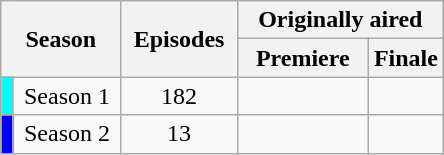<table class="wikitable" style="text-align: center;">
<tr>
<th style="padding: 0 16px;" colspan="2" rowspan="2">Season</th>
<th style="padding: 0 8px;" rowspan="2">Episodes</th>
<th colspan="2">Originally aired</th>
</tr>
<tr>
<th style="padding: 0 12px;">Premiere</th>
<th>Finale</th>
</tr>
<tr>
<td style="background:#00FFFF;height:10px;"></td>
<td>Season 1</td>
<td>182</td>
<td></td>
<td></td>
</tr>
<tr>
<td style="background:#0000FF;height:10px;"></td>
<td>Season 2</td>
<td>13</td>
<td></td>
<td></td>
</tr>
</table>
